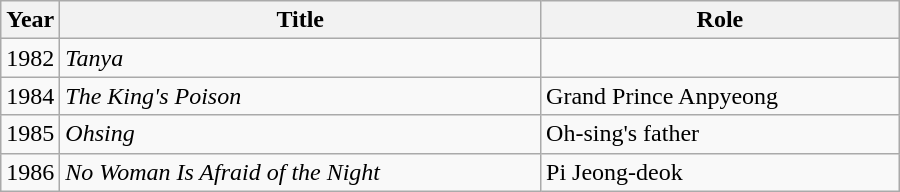<table class="wikitable" style="width:600px">
<tr>
<th width=10>Year</th>
<th>Title</th>
<th>Role</th>
</tr>
<tr>
<td>1982</td>
<td><em>Tanya</em></td>
<td></td>
</tr>
<tr>
<td>1984</td>
<td><em>The King's Poison</em></td>
<td>Grand Prince Anpyeong</td>
</tr>
<tr>
<td>1985</td>
<td><em>Ohsing</em></td>
<td>Oh-sing's father</td>
</tr>
<tr>
<td>1986</td>
<td><em>No Woman Is Afraid of the Night</em></td>
<td>Pi Jeong-deok</td>
</tr>
</table>
